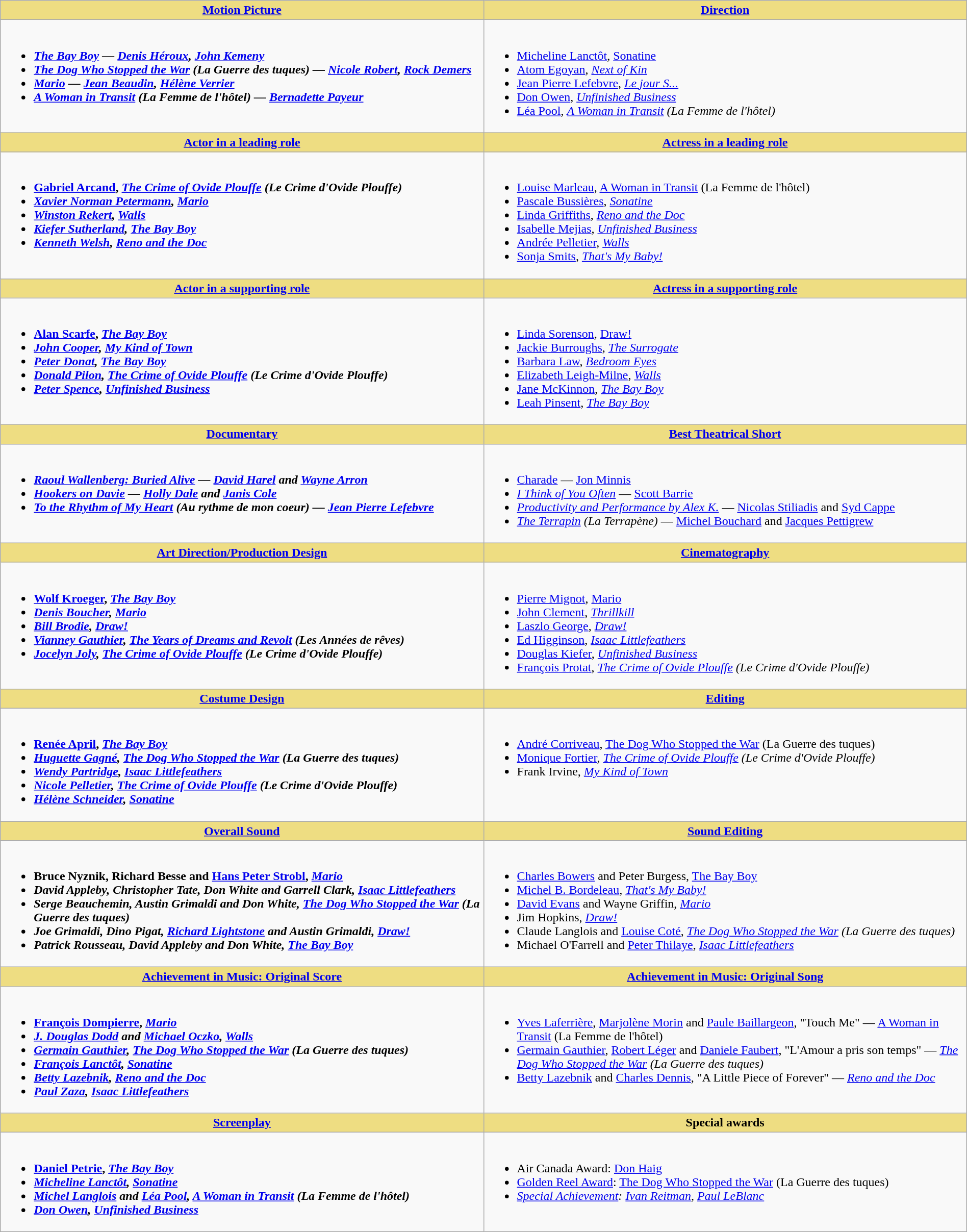<table class=wikitable width="100%">
<tr>
<th style="background:#EEDD82; width:50%"><a href='#'>Motion Picture</a></th>
<th style="background:#EEDD82; width:50%"><a href='#'>Direction</a></th>
</tr>
<tr>
<td valign="top"><br><ul><li> <strong><em><a href='#'>The Bay Boy</a><em> — <a href='#'>Denis Héroux</a>, <a href='#'>John Kemeny</a><strong></li><li></em><a href='#'>The Dog Who Stopped the War</a> (La Guerre des tuques)<em> — <a href='#'>Nicole Robert</a>, <a href='#'>Rock Demers</a></li><li></em><a href='#'>Mario</a><em> — <a href='#'>Jean Beaudin</a>, <a href='#'>Hélène Verrier</a></li><li></em><a href='#'>A Woman in Transit</a> (La Femme de l'hôtel)<em> — <a href='#'>Bernadette Payeur</a></li></ul></td>
<td valign="top"><br><ul><li> </strong><a href='#'>Micheline Lanctôt</a>, </em><a href='#'>Sonatine</a></em></strong></li><li><a href='#'>Atom Egoyan</a>, <em><a href='#'>Next of Kin</a></em></li><li><a href='#'>Jean Pierre Lefebvre</a>, <em><a href='#'>Le jour S...</a></em></li><li><a href='#'>Don Owen</a>, <em><a href='#'>Unfinished Business</a></em></li><li><a href='#'>Léa Pool</a>, <em><a href='#'>A Woman in Transit</a> (La Femme de l'hôtel)</em></li></ul></td>
</tr>
<tr>
<th style="background:#EEDD82; width:50%"><a href='#'>Actor in a leading role</a></th>
<th style="background:#EEDD82; width:50%"><a href='#'>Actress in a leading role</a></th>
</tr>
<tr>
<td valign="top"><br><ul><li> <strong><a href='#'>Gabriel Arcand</a>, <em><a href='#'>The Crime of Ovide Plouffe</a> (Le Crime d'Ovide Plouffe)<strong><em></li><li><a href='#'>Xavier Norman Petermann</a>, </em><a href='#'>Mario</a><em></li><li><a href='#'>Winston Rekert</a>, </em><a href='#'>Walls</a><em></li><li><a href='#'>Kiefer Sutherland</a>, </em><a href='#'>The Bay Boy</a><em></li><li><a href='#'>Kenneth Welsh</a>, </em><a href='#'>Reno and the Doc</a><em></li></ul></td>
<td valign="top"><br><ul><li> </strong><a href='#'>Louise Marleau</a>, </em><a href='#'>A Woman in Transit</a> (La Femme de l'hôtel)</em></strong></li><li><a href='#'>Pascale Bussières</a>, <em><a href='#'>Sonatine</a></em></li><li><a href='#'>Linda Griffiths</a>, <em><a href='#'>Reno and the Doc</a></em></li><li><a href='#'>Isabelle Mejias</a>, <em><a href='#'>Unfinished Business</a></em></li><li><a href='#'>Andrée Pelletier</a>, <em><a href='#'>Walls</a></em></li><li><a href='#'>Sonja Smits</a>, <em><a href='#'>That's My Baby!</a></em></li></ul></td>
</tr>
<tr>
<th style="background:#EEDD82; width:50%"><a href='#'>Actor in a supporting role</a></th>
<th style="background:#EEDD82; width:50%"><a href='#'>Actress in a supporting role</a></th>
</tr>
<tr>
<td valign="top"><br><ul><li> <strong><a href='#'>Alan Scarfe</a>, <em><a href='#'>The Bay Boy</a><strong><em></li><li><a href='#'>John Cooper</a>, </em><a href='#'>My Kind of Town</a><em></li><li><a href='#'>Peter Donat</a>, </em><a href='#'>The Bay Boy</a><em></li><li><a href='#'>Donald Pilon</a>, </em><a href='#'>The Crime of Ovide Plouffe</a> (Le Crime d'Ovide Plouffe)<em></li><li><a href='#'>Peter Spence</a>, </em><a href='#'>Unfinished Business</a><em></li></ul></td>
<td valign="top"><br><ul><li> </strong><a href='#'>Linda Sorenson</a>, </em><a href='#'>Draw!</a></em></strong></li><li><a href='#'>Jackie Burroughs</a>, <em><a href='#'>The Surrogate</a></em></li><li><a href='#'>Barbara Law</a>, <em><a href='#'>Bedroom Eyes</a></em></li><li><a href='#'>Elizabeth Leigh-Milne</a>, <em><a href='#'>Walls</a></em></li><li><a href='#'>Jane McKinnon</a>, <em><a href='#'>The Bay Boy</a></em></li><li><a href='#'>Leah Pinsent</a>, <em><a href='#'>The Bay Boy</a></em></li></ul></td>
</tr>
<tr>
<th style="background:#EEDD82; width:50%"><a href='#'>Documentary</a></th>
<th style="background:#EEDD82; width:50%"><a href='#'>Best Theatrical Short</a></th>
</tr>
<tr>
<td valign="top"><br><ul><li> <strong><em><a href='#'>Raoul Wallenberg: Buried Alive</a><em> — <a href='#'>David Harel</a> and <a href='#'>Wayne Arron</a><strong></li><li></em><a href='#'>Hookers on Davie</a><em> — <a href='#'>Holly Dale</a> and <a href='#'>Janis Cole</a></li><li></em><a href='#'>To the Rhythm of My Heart</a> (Au rythme de mon coeur)<em> — <a href='#'>Jean Pierre Lefebvre</a></li></ul></td>
<td valign="top"><br><ul><li> </em></strong><a href='#'>Charade</a></em> — <a href='#'>Jon Minnis</a></strong></li><li><em><a href='#'>I Think of You Often</a></em> — <a href='#'>Scott Barrie</a></li><li><em><a href='#'>Productivity and Performance by Alex K.</a></em> — <a href='#'>Nicolas Stiliadis</a> and <a href='#'>Syd Cappe</a></li><li><em><a href='#'>The Terrapin</a> (La Terrapène)</em> — <a href='#'>Michel Bouchard</a> and <a href='#'>Jacques Pettigrew</a></li></ul></td>
</tr>
<tr>
<th style="background:#EEDD82; width:50%"><a href='#'>Art Direction/Production Design</a></th>
<th style="background:#EEDD82; width:50%"><a href='#'>Cinematography</a></th>
</tr>
<tr>
<td valign="top"><br><ul><li> <strong><a href='#'>Wolf Kroeger</a>, <em><a href='#'>The Bay Boy</a><strong><em></li><li><a href='#'>Denis Boucher</a>, </em><a href='#'>Mario</a><em></li><li><a href='#'>Bill Brodie</a>, </em><a href='#'>Draw!</a><em></li><li><a href='#'>Vianney Gauthier</a>, </em><a href='#'>The Years of Dreams and Revolt</a> (Les Années de rêves)<em></li><li><a href='#'>Jocelyn Joly</a>, </em><a href='#'>The Crime of Ovide Plouffe</a> (Le Crime d'Ovide Plouffe)<em></li></ul></td>
<td valign="top"><br><ul><li> </strong><a href='#'>Pierre Mignot</a>, </em><a href='#'>Mario</a></em></strong></li><li><a href='#'>John Clement</a>, <em><a href='#'>Thrillkill</a></em></li><li><a href='#'>Laszlo George</a>, <em><a href='#'>Draw!</a></em></li><li><a href='#'>Ed Higginson</a>, <em><a href='#'>Isaac Littlefeathers</a></em></li><li><a href='#'>Douglas Kiefer</a>, <em><a href='#'>Unfinished Business</a></em></li><li><a href='#'>François Protat</a>, <em><a href='#'>The Crime of Ovide Plouffe</a> (Le Crime d'Ovide Plouffe)</em></li></ul></td>
</tr>
<tr>
<th style="background:#EEDD82; width:50%"><a href='#'>Costume Design</a></th>
<th style="background:#EEDD82; width:50%"><a href='#'>Editing</a></th>
</tr>
<tr>
<td valign="top"><br><ul><li> <strong><a href='#'>Renée April</a>, <em><a href='#'>The Bay Boy</a><strong><em></li><li><a href='#'>Huguette Gagné</a>, </em><a href='#'>The Dog Who Stopped the War</a> (La Guerre des tuques)<em></li><li><a href='#'>Wendy Partridge</a>, </em><a href='#'>Isaac Littlefeathers</a><em></li><li><a href='#'>Nicole Pelletier</a>, </em><a href='#'>The Crime of Ovide Plouffe</a> (Le Crime d'Ovide Plouffe)<em></li><li><a href='#'>Hélène Schneider</a>, </em><a href='#'>Sonatine</a><em></li></ul></td>
<td valign="top"><br><ul><li> </strong><a href='#'>André Corriveau</a>, </em><a href='#'>The Dog Who Stopped the War</a> (La Guerre des tuques)</em></strong></li><li><a href='#'>Monique Fortier</a>, <em><a href='#'>The Crime of Ovide Plouffe</a> (Le Crime d'Ovide Plouffe)</em></li><li>Frank Irvine, <em><a href='#'>My Kind of Town</a></em></li></ul></td>
</tr>
<tr>
<th style="background:#EEDD82; width:50%"><a href='#'>Overall Sound</a></th>
<th style="background:#EEDD82; width:50%"><a href='#'>Sound Editing</a></th>
</tr>
<tr>
<td valign="top"><br><ul><li> <strong>Bruce Nyznik, Richard Besse and <a href='#'>Hans Peter Strobl</a>, <em><a href='#'>Mario</a><strong><em></li><li>David Appleby, Christopher Tate, Don White and Garrell Clark, </em><a href='#'>Isaac Littlefeathers</a><em></li><li>Serge Beauchemin, Austin Grimaldi and Don White, </em><a href='#'>The Dog Who Stopped the War</a> (La Guerre des tuques)<em></li><li>Joe Grimaldi, Dino Pigat, <a href='#'>Richard Lightstone</a> and Austin Grimaldi, </em><a href='#'>Draw!</a><em></li><li>Patrick Rousseau, David Appleby and Don White, </em><a href='#'>The Bay Boy</a><em></li></ul></td>
<td valign="top"><br><ul><li> </strong><a href='#'>Charles Bowers</a> and Peter Burgess, </em><a href='#'>The Bay Boy</a></em></strong></li><li><a href='#'>Michel B. Bordeleau</a>, <em><a href='#'>That's My Baby!</a></em></li><li><a href='#'>David Evans</a> and Wayne Griffin, <em><a href='#'>Mario</a></em></li><li>Jim Hopkins, <em><a href='#'>Draw!</a></em></li><li>Claude Langlois and <a href='#'>Louise Coté</a>, <em><a href='#'>The Dog Who Stopped the War</a> (La Guerre des tuques)</em></li><li>Michael O'Farrell and <a href='#'>Peter Thilaye</a>, <em><a href='#'>Isaac Littlefeathers</a></em></li></ul></td>
</tr>
<tr>
<th style="background:#EEDD82; width:50%"><a href='#'>Achievement in Music: Original Score</a></th>
<th style="background:#EEDD82; width:50%"><a href='#'>Achievement in Music: Original Song</a></th>
</tr>
<tr>
<td valign="top"><br><ul><li> <strong><a href='#'>François Dompierre</a>, <em><a href='#'>Mario</a><strong><em></li><li><a href='#'>J. Douglas Dodd</a> and <a href='#'>Michael Oczko</a>, </em><a href='#'>Walls</a><em></li><li><a href='#'>Germain Gauthier</a>, </em><a href='#'>The Dog Who Stopped the War</a> (La Guerre des tuques)<em></li><li><a href='#'>François Lanctôt</a>, </em><a href='#'>Sonatine</a><em></li><li><a href='#'>Betty Lazebnik</a>, </em><a href='#'>Reno and the Doc</a><em></li><li><a href='#'>Paul Zaza</a>, </em><a href='#'>Isaac Littlefeathers</a><em></li></ul></td>
<td valign="top"><br><ul><li> </strong><a href='#'>Yves Laferrière</a>, <a href='#'>Marjolène Morin</a> and <a href='#'>Paule Baillargeon</a>, "Touch Me" — </em><a href='#'>A Woman in Transit</a> (La Femme de l'hôtel)</em></strong></li><li><a href='#'>Germain Gauthier</a>, <a href='#'>Robert Léger</a> and <a href='#'>Daniele Faubert</a>, "L'Amour a pris son temps" — <em><a href='#'>The Dog Who Stopped the War</a> (La Guerre des tuques)</em></li><li><a href='#'>Betty Lazebnik</a> and <a href='#'>Charles Dennis</a>, "A Little Piece of Forever" — <em><a href='#'>Reno and the Doc</a></em></li></ul></td>
</tr>
<tr>
<th style="background:#EEDD82; width:50%"><a href='#'>Screenplay</a></th>
<th style="background:#EEDD82; width:50%">Special awards</th>
</tr>
<tr>
<td valign="top"><br><ul><li> <strong><a href='#'>Daniel Petrie</a>, <em><a href='#'>The Bay Boy</a><strong><em></li><li><a href='#'>Micheline Lanctôt</a>, </em><a href='#'>Sonatine</a><em></li><li><a href='#'>Michel Langlois</a> and <a href='#'>Léa Pool</a>, </em><a href='#'>A Woman in Transit</a> (La Femme de l'hôtel)<em></li><li><a href='#'>Don Owen</a>, </em><a href='#'>Unfinished Business</a><em></li></ul></td>
<td valign="top"><br><ul><li>Air Canada Award: <a href='#'>Don Haig</a></li><li><a href='#'>Golden Reel Award</a>: </em><a href='#'>The Dog Who Stopped the War</a> (La Guerre des tuques)<em></li><li><a href='#'>Special Achievement</a>: <a href='#'>Ivan Reitman</a>, <a href='#'>Paul LeBlanc</a></li></ul></td>
</tr>
</table>
